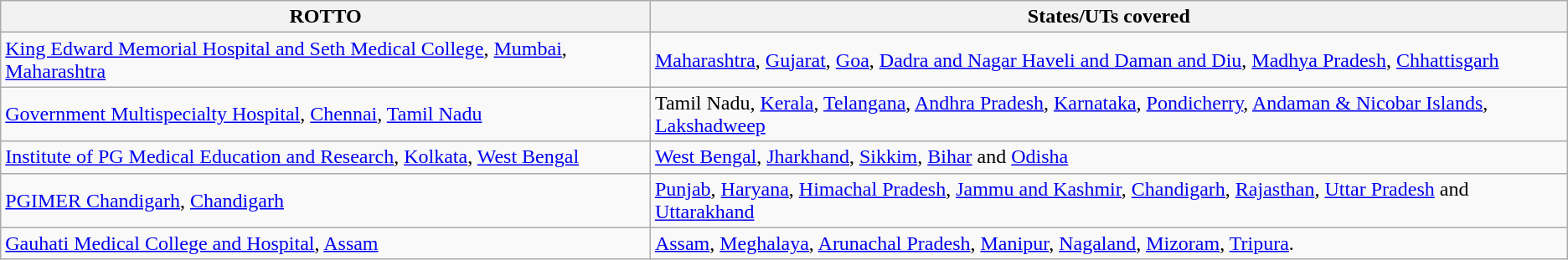<table class="wikitable">
<tr>
<th>ROTTO</th>
<th>States/UTs covered</th>
</tr>
<tr>
<td><a href='#'>King Edward Memorial Hospital and Seth Medical College</a>, <a href='#'>Mumbai</a>, <a href='#'>Maharashtra</a></td>
<td><a href='#'>Maharashtra</a>, <a href='#'>Gujarat</a>, <a href='#'>Goa</a>, <a href='#'>Dadra and Nagar Haveli and Daman and Diu</a>, <a href='#'>Madhya Pradesh</a>, <a href='#'>Chhattisgarh</a></td>
</tr>
<tr>
<td><a href='#'>Government Multispecialty Hospital</a>, <a href='#'>Chennai</a>, <a href='#'>Tamil Nadu</a></td>
<td>Tamil Nadu, <a href='#'>Kerala</a>, <a href='#'>Telangana</a>, <a href='#'>Andhra Pradesh</a>, <a href='#'>Karnataka</a>, <a href='#'>Pondicherry</a>, <a href='#'>Andaman & Nicobar Islands</a>, <a href='#'>Lakshadweep</a></td>
</tr>
<tr>
<td><a href='#'>Institute of PG Medical Education and Research</a>, <a href='#'>Kolkata</a>, <a href='#'>West Bengal</a></td>
<td><a href='#'>West Bengal</a>, <a href='#'>Jharkhand</a>, <a href='#'>Sikkim</a>, <a href='#'>Bihar</a> and <a href='#'>Odisha</a></td>
</tr>
<tr>
<td><a href='#'>PGIMER Chandigarh</a>, <a href='#'>Chandigarh</a></td>
<td><a href='#'>Punjab</a>, <a href='#'>Haryana</a>, <a href='#'>Himachal Pradesh</a>, <a href='#'>Jammu and Kashmir</a>, <a href='#'>Chandigarh</a>, <a href='#'>Rajasthan</a>, <a href='#'>Uttar Pradesh</a> and <a href='#'>Uttarakhand</a></td>
</tr>
<tr>
<td><a href='#'>Gauhati Medical College and Hospital</a>, <a href='#'>Assam</a></td>
<td><a href='#'>Assam</a>, <a href='#'>Meghalaya</a>, <a href='#'>Arunachal Pradesh</a>, <a href='#'>Manipur</a>, <a href='#'>Nagaland</a>, <a href='#'>Mizoram</a>, <a href='#'>Tripura</a>.</td>
</tr>
</table>
